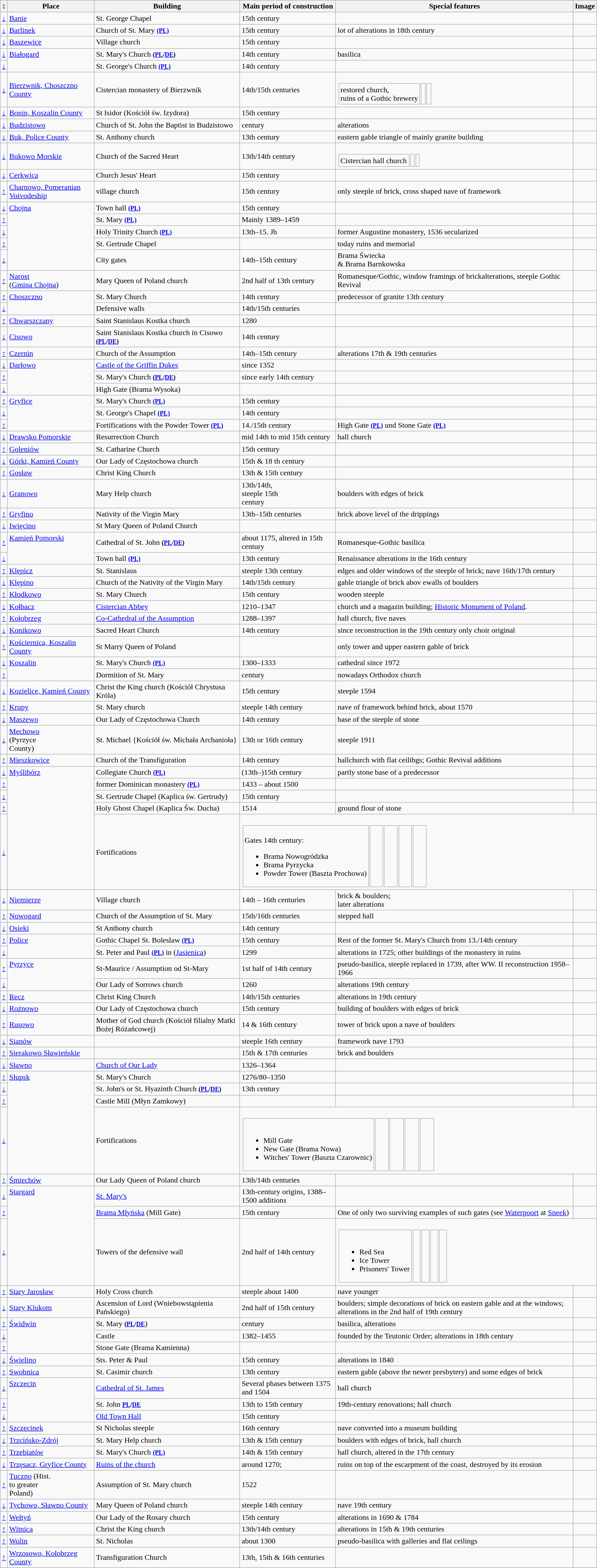<table class="wikitable"  style="border:2px; width:100%;">
<tr>
<th>↕</th>
<th>Place</th>
<th>Building</th>
<th>Main period of construction</th>
<th>Special features</th>
<th>Image</th>
</tr>
<tr>
<td><a href='#'>↓</a></td>
<td><a href='#'>Banie</a></td>
<td>St. George Chapel</td>
<td>15th century</td>
<td></td>
<td></td>
</tr>
<tr>
<td><a href='#'>↓</a></td>
<td><a href='#'>Barlinek</a></td>
<td>Church of St. Mary <a href='#'><small><strong>(PL)</strong></small></a></td>
<td>15th century</td>
<td>lot of alterations in 18th century</td>
<td></td>
</tr>
<tr>
<td><a href='#'>↓</a></td>
<td><a href='#'>Baszewice</a></td>
<td>Village church</td>
<td>15th century</td>
<td></td>
<td></td>
</tr>
<tr>
<td><a href='#'>↓</a></td>
<td rowspan="2," style="vertical-align:top;"><a href='#'>Białogard</a></td>
<td>St. Mary's Church <small><strong>(<a href='#'>PL</a>/<a href='#'>DE</a>)</strong></small></td>
<td>14th century</td>
<td>basilica</td>
<td></td>
</tr>
<tr>
<td><a href='#'>↓</a></td>
<td>St. George's Church <a href='#'><small><strong>(PL)</strong></small></a></td>
<td>14th century</td>
<td></td>
<td></td>
</tr>
<tr>
<td><a href='#'>↓</a></td>
<td><a href='#'>Bierzwnik, Choszczno County</a></td>
<td>Cistercian monastery of Bierzwnik</td>
<td>14th/15th centuries</td>
<td><br><table>
<tr>
<td width=90%>restored church,<br>ruins of a Gothic brewery</td>
<td></td>
<td></td>
</tr>
</table>
</td>
<td></td>
</tr>
<tr>
<td><a href='#'>↓</a></td>
<td><a href='#'>Bonin, Koszalin County</a></td>
<td>St Isidor (Kościół św. Izydora)</td>
<td>15th century</td>
<td></td>
<td></td>
</tr>
<tr>
<td><a href='#'>↓</a></td>
<td><a href='#'>Budzistowo</a></td>
<td>Church of St. John the Baptist in Budzistowo <a href='#'></a></td>
<td>century</td>
<td>alterations</td>
<td></td>
</tr>
<tr>
<td><a href='#'>↓</a></td>
<td><a href='#'>Buk, Police County</a></td>
<td>St. Anthony church</td>
<td>13th century</td>
<td>eastern gable triangle of mainly granite building</td>
<td></td>
</tr>
<tr>
<td><a href='#'>↓</a></td>
<td><a href='#'>Bukowo Morskie</a></td>
<td>Church of the Sacred Heart <a href='#'></a></td>
<td>13th/14th century</td>
<td><br><table>
<tr>
<td width=90%>Cistercian hall church</td>
<td></td>
<td></td>
</tr>
</table>
</td>
<td></td>
</tr>
<tr>
<td><a href='#'>↓</a></td>
<td><a href='#'>Cerkwica</a></td>
<td>Church Jesus' Heart <a href='#'></a></td>
<td>15th century</td>
<td></td>
<td></td>
</tr>
<tr>
<td><a href='#'>↑</a></td>
<td><a href='#'>Charnowo, Pomeranian Voivodeship</a></td>
<td>village church</td>
<td>15th century</td>
<td>only steeple of brick, cross shaped nave of framework</td>
<td></td>
</tr>
<tr>
<td><a href='#'>↓</a></td>
<td style="vertical-align:top;" rowspan="5"><a href='#'>Chojna</a></td>
<td>Town hall <a href='#'><small><strong>(PL)</strong></small></a></td>
<td>15th century</td>
<td></td>
<td></td>
</tr>
<tr>
<td><a href='#'>↑</a></td>
<td>St. Mary <a href='#'><small><strong>(PL)</strong></small></a></td>
<td>Mainly 1389–1459</td>
<td></td>
<td></td>
</tr>
<tr>
<td><a href='#'>↓</a></td>
<td>Holy Trinity Church <a href='#'><small><strong>(PL)</strong></small></a></td>
<td>13th–15. Jh</td>
<td>former Augustine monastery, 1536 secularized</td>
<td></td>
</tr>
<tr>
<td><a href='#'>↑</a></td>
<td>St. Gertrude Chapel</td>
<td></td>
<td>today ruins and memorial</td>
<td></td>
</tr>
<tr>
<td><a href='#'>↓</a></td>
<td>City gates</td>
<td>14th–15th century</td>
<td>Brama Świecka<br>& Brama Barnkowska</td>
<td></td>
</tr>
<tr>
<td><a href='#'>↑</a></td>
<td><a href='#'>Narost</a><br>(<a href='#'>Gmina Chojna</a>)</td>
<td>Mary Queen of Poland church</td>
<td>2nd half of 13th century</td>
<td>Romanesque/Gothic, window framings of brickalterations, steeple Gothic Revival</td>
<td></td>
</tr>
<tr>
<td><a href='#'>↑</a></td>
<td rowspan=2 valign=top><a href='#'>Choszczno</a></td>
<td>St. Mary Church <a href='#'></a></td>
<td>14th century</td>
<td>predecessor of granite 13th century</td>
<td></td>
</tr>
<tr>
<td><a href='#'>↓</a></td>
<td>Defensive walls</td>
<td>14th/15th centuries</td>
<td></td>
<td></td>
</tr>
<tr>
<td><a href='#'>↑</a></td>
<td><a href='#'>Chwarszczany</a></td>
<td>Saint Stanislaus Kostka church <a href='#'></a></td>
<td>1280</td>
<td></td>
<td></td>
</tr>
<tr>
<td><a href='#'>↓</a></td>
<td><a href='#'>Cisowo</a></td>
<td>Saint Stanislaus Kostka church in Cisowo <small><strong>(<a href='#'>PL</a>/<a href='#'>DE</a>)</strong></small></td>
<td>14th century</td>
<td></td>
<td></td>
</tr>
<tr>
<td><a href='#'>↑</a></td>
<td><a href='#'>Czernin</a></td>
<td>Church of the Assumption <a href='#'></a></td>
<td>14th–15th century</td>
<td>alterations 17th & 19th centuries</td>
<td></td>
</tr>
<tr>
<td><a href='#'>↓</a></td>
<td rowspan=3 valign=top><a href='#'>Darłowo</a></td>
<td><a href='#'>Castle of the Griffin Dukes</a></td>
<td>since 1352</td>
<td></td>
<td></td>
</tr>
<tr>
<td><a href='#'>↑</a></td>
<td>St. Mary's Church <small><strong>(<a href='#'>PL</a>/<a href='#'>DE</a>)</strong></small></td>
<td>since early 14th century</td>
<td></td>
<td></td>
</tr>
<tr>
<td><a href='#'>↓</a></td>
<td>High Gate (Brama Wysoka)</td>
<td></td>
<td></td>
<td></td>
</tr>
<tr>
<td><a href='#'>↑</a></td>
<td rowspan=3 valign=top><a href='#'>Gryfice</a></td>
<td>St. Mary's Church <a href='#'><small><strong>(PL)</strong></small></a></td>
<td>15th century</td>
<td></td>
<td></td>
</tr>
<tr>
<td><a href='#'>↓</a></td>
<td>St. George's Chapel <a href='#'><small><strong>(PL)</strong></small></a></td>
<td>14th century</td>
<td></td>
<td></td>
</tr>
<tr>
<td><a href='#'>↑</a></td>
<td>Fortifications with the Powder Tower <a href='#'><small><strong>(PL)</strong></small></a></td>
<td>14./15th century</td>
<td>High Gate <a href='#'><small><strong>(PL)</strong></small></a> und Stone Gate <a href='#'><small><strong>(PL)</strong></small></a></td>
<td></td>
</tr>
<tr>
<td><a href='#'>↓</a></td>
<td><a href='#'>Drawsko Pomorskie</a></td>
<td>Resurrection Church <a href='#'></a></td>
<td>mid 14th to mid 15th century</td>
<td>hall church</td>
<td></td>
</tr>
<tr>
<td><a href='#'>↑</a></td>
<td><a href='#'>Goleniów</a></td>
<td>St. Catharine Church <a href='#'></a></td>
<td>15th century</td>
<td></td>
<td></td>
</tr>
<tr>
<td><a href='#'>↓</a></td>
<td><a href='#'>Górki, Kamień County</a></td>
<td>Our Lady of Częstochowa church</td>
<td>15th & 18 th century</td>
<td></td>
<td></td>
</tr>
<tr>
<td><a href='#'>↑</a></td>
<td><a href='#'>Gosław</a></td>
<td>Christ King Church</td>
<td>13th & 15th century</td>
<td></td>
<td></td>
</tr>
<tr>
<td><a href='#'>↓</a></td>
<td><a href='#'>Granowo</a></td>
<td>Mary Help church</td>
<td>13th/14th,<br>steeple 15th<br>century</td>
<td>boulders with edges of brick</td>
<td></td>
</tr>
<tr>
<td><a href='#'>↑</a></td>
<td><a href='#'>Gryfino</a></td>
<td>Nativity of the Virgin Mary <a href='#'></a></td>
<td>13th–15th centuries</td>
<td>brick above level of the drippings</td>
<td></td>
</tr>
<tr>
<td><a href='#'>↓</a></td>
<td><a href='#'>Iwięcino</a></td>
<td>St Mary Queen of Poland Church <a href='#'></a></td>
<td></td>
<td></td>
<td></td>
</tr>
<tr>
<td><a href='#'>↑</a></td>
<td valign=top rowspan=2><a href='#'>Kamień Pomorski</a></td>
<td>Cathedral of St. John <small><strong>(<a href='#'>PL</a>/<a href='#'>DE</a>)</strong></small></td>
<td>about 1175, altered in 15th century</td>
<td>Romanesque-Gothic basilica</td>
<td></td>
</tr>
<tr>
<td><a href='#'>↓</a></td>
<td>Town hall <a href='#'><small><strong>(PL)</strong></small></a></td>
<td>13th century</td>
<td>Renaissance alterations in the 16th century</td>
<td></td>
</tr>
<tr>
<td><a href='#'>↑</a></td>
<td><a href='#'>Klępicz</a></td>
<td>St. Stanislaus <a href='#'></a></td>
<td>steeple 13th century</td>
<td>edges and older windows of the steeple of brick; nave 16th/17th century</td>
<td></td>
</tr>
<tr>
<td><a href='#'>↓</a></td>
<td><a href='#'>Klępino</a></td>
<td>Church of the Nativity of the Virgin Mary <a href='#'></a></td>
<td>14th/15th century</td>
<td>gable triangle of brick abov ewalls of boulders</td>
<td></td>
</tr>
<tr>
<td><a href='#'>↑</a></td>
<td><a href='#'>Kłodkowo</a></td>
<td>St. Mary Church</td>
<td>15th century</td>
<td>wooden steeple</td>
<td></td>
</tr>
<tr>
<td><a href='#'>↓</a></td>
<td><a href='#'>Kołbacz</a></td>
<td><a href='#'>Cistercian Abbey</a></td>
<td>1210–1347</td>
<td>church and a magazin building; <a href='#'>Historic Monument of Poland</a>.</td>
<td></td>
</tr>
<tr>
<td><a href='#'>↑</a></td>
<td><a href='#'>Kołobrzeg</a></td>
<td><a href='#'>Co-Cathedral of the Assumption</a></td>
<td>1288–1397</td>
<td>hall church, five naves</td>
<td></td>
</tr>
<tr>
<td><a href='#'>↓</a></td>
<td><a href='#'>Konikowo</a></td>
<td>Sacred Heart Church <a href='#'></a></td>
<td>14th century</td>
<td>since reconstruction in the 19th century only choir original</td>
<td></td>
</tr>
<tr>
<td><a href='#'>↑</a></td>
<td><a href='#'>Kościernica, Koszalin County</a></td>
<td>St Marry Queen of Poland</td>
<td></td>
<td>only tower and upper eastern gable of brick</td>
<td></td>
</tr>
<tr>
<td><a href='#'>↓</a></td>
<td rowspan="2" valign="top"><a href='#'>Koszalin</a></td>
<td>St. Mary's Church <a href='#'><small><strong>(PL)</strong></small></a></td>
<td>1300–1333</td>
<td>cathedral since 1972</td>
<td></td>
</tr>
<tr>
<td><a href='#'>↑</a></td>
<td>Dormition of St. Mary <a href='#'></a></td>
<td>century</td>
<td>nowadays Orthodox church</td>
<td></td>
</tr>
<tr>
<td><a href='#'>↓</a></td>
<td><a href='#'>Kozielice, Kamień County</a></td>
<td>Christ the King church (Kościół Chrystusa Króla)</td>
<td>15th century</td>
<td>steeple 1594</td>
<td></td>
</tr>
<tr>
<td><a href='#'>↑</a></td>
<td><a href='#'>Krupy</a></td>
<td>St. Mary church <a href='#'></a></td>
<td>steeple 14th century</td>
<td>nave of framework behind brick, about 1570</td>
<td></td>
</tr>
<tr>
<td><a href='#'>↓</a></td>
<td><a href='#'>Maszewo</a></td>
<td>Our Lady of Częstochowa Church <a href='#'></a></td>
<td>14th century</td>
<td>base of the steeple of stone</td>
<td></td>
</tr>
<tr>
<td><a href='#'>↓</a></td>
<td><a href='#'>Mechowo</a><br>(Pyrzyce<br>County)</td>
<td>St. Michael {Kościół św. Michała Archanioła}</td>
<td>13th or 16th century</td>
<td>steeple 1911</td>
<td></td>
</tr>
<tr>
<td><a href='#'>↑</a></td>
<td><a href='#'>Mieszkowice</a></td>
<td>Church of the Transfiguration <a href='#'></a></td>
<td>14th century</td>
<td>hallchurch with flat ceilibgs; Gothic Revival additions</td>
<td></td>
</tr>
<tr>
<td><a href='#'>↓</a></td>
<td valign=top rowspan=5><a href='#'>Myślibórz</a></td>
<td>Collegiate Church <a href='#'><small><strong>(PL)</strong></small></a></td>
<td>(13th–)15th century</td>
<td>partly stone base of a predecessor</td>
<td></td>
</tr>
<tr>
<td><a href='#'>↑</a></td>
<td>former Dominican monastery <a href='#'><small><strong>(PL)</strong></small></a></td>
<td>1433 – about 1500</td>
<td></td>
<td></td>
</tr>
<tr>
<td><a href='#'>↓</a></td>
<td>St. Gertrude Chapel (Kaplica św. Gertrudy)</td>
<td>15th century</td>
<td></td>
<td></td>
</tr>
<tr>
<td><a href='#'>↑</a></td>
<td>Holy Ghost Chapel (Kaplica Św. Ducha)</td>
<td>1514</td>
<td>ground flour of stone</td>
<td></td>
</tr>
<tr>
<td><a href='#'>↓</a></td>
<td>Fortifications</td>
<td colspan="3"><br><table>
<tr>
<td width="70%"><br>Gates 14th century:<ul><li>Brama Nowogródzka</li><li>Brama Pyrzycka</li><li>Powder Tower (Baszta Prochowa)</li></ul></td>
<td></td>
<td></td>
<td></td>
<td></td>
</tr>
</table>
</td>
</tr>
<tr>
<td><a href='#'>↓</a></td>
<td><a href='#'>Niemierze</a></td>
<td>Village church</td>
<td>14th – 16th centuries</td>
<td>brick & boulders;<br>later alterations</td>
<td></td>
</tr>
<tr>
<td><a href='#'>↑</a></td>
<td><a href='#'>Nowogard</a></td>
<td>Church of the Assumption of St. Mary <a href='#'></a></td>
<td>15th/16th centuries</td>
<td>stepped hall</td>
<td></td>
</tr>
<tr>
<td><a href='#'>↓</a></td>
<td><a href='#'>Osieki</a></td>
<td>St Anthony church <a href='#'></a></td>
<td>14th century</td>
<td></td>
<td></td>
</tr>
<tr>
<td><a href='#'>↑</a></td>
<td valign=top rowspan=2><a href='#'>Police</a></td>
<td>Gothic Chapel St. Boleslaw <a href='#'><small><strong>(PL)</strong></small></a></td>
<td>15th century</td>
<td>Rest of the former St. Mary's Church from 13./14th century</td>
<td></td>
</tr>
<tr>
<td><a href='#'>↓</a></td>
<td>St. Peter and Paul <a href='#'><small><strong>(PL)</strong></small></a> in (<a href='#'>Jasienica</a>)</td>
<td>1299</td>
<td>alterations in 1725; other buildings of the monastery in ruins</td>
<td></td>
</tr>
<tr>
<td><a href='#'>↑</a></td>
<td rowspan="2" valign="top"><a href='#'>Pyrzyce</a></td>
<td>St-Maurice / Assumption od St-Mary</td>
<td>1st half of 14th century</td>
<td>pseudo-basilica, steeple replaced in 1739, after WW. II reconstruction 1958–1966</td>
<td></td>
</tr>
<tr>
<td><a href='#'>↓</a></td>
<td>Our Lady of Sorrows church <a href='#'></a></td>
<td>1260</td>
<td>alterations 19th century</td>
<td></td>
</tr>
<tr>
<td><a href='#'>↑</a></td>
<td><a href='#'>Recz</a></td>
<td>Christ King Church <a href='#'></a></td>
<td>14th/15th centuries</td>
<td>alterations in 19th century</td>
<td></td>
</tr>
<tr>
<td><a href='#'>↓</a></td>
<td><a href='#'>Rożnowo</a></td>
<td>Our Lady of Częstochowa church</td>
<td>15th century</td>
<td>building of boulders with edges of brick</td>
<td></td>
</tr>
<tr>
<td><a href='#'>↑</a></td>
<td><a href='#'>Rusowo</a></td>
<td>Mother of God church (Kościół filialny Matki Bożej Różańcowej)</td>
<td>14 & 16th century</td>
<td>tower of brick upon a nave of boulders</td>
<td></td>
</tr>
<tr>
<td><a href='#'>↓</a></td>
<td><a href='#'>Sianów</a></td>
<td><a href='#'></a></td>
<td>steeple 16th century</td>
<td>framework nave 1793</td>
<td></td>
</tr>
<tr>
<td><a href='#'>↑</a></td>
<td><a href='#'>Sierakowo Sławieńskie</a></td>
<td><a href='#'></a></td>
<td>15th & 17th centuries</td>
<td>brick and boulders</td>
<td></td>
</tr>
<tr>
<td><a href='#'>↓</a></td>
<td><a href='#'>Sławno</a></td>
<td><a href='#'>Church of Our Lady</a></td>
<td>1326–1364</td>
<td></td>
<td></td>
</tr>
<tr>
<td><a href='#'>↑</a></td>
<td rowspan="4," style="vertical-align:top;"><a href='#'>Słupsk</a></td>
<td>St. Mary's Church</td>
<td>1276/80–1350</td>
<td></td>
<td></td>
</tr>
<tr>
<td><a href='#'>↓</a></td>
<td>St. John's or St. Hyazinth Church <small><strong>(<a href='#'>PL</a>/<a href='#'>DE</a>)</strong></small></td>
<td>13th century</td>
<td></td>
<td></td>
</tr>
<tr>
<td><a href='#'>↑</a></td>
<td>Castle Mill (Młyn Zamkowy)</td>
<td></td>
<td></td>
<td></td>
</tr>
<tr>
<td><a href='#'>↓</a></td>
<td>Fortifications</td>
<td colspan="3"><br><table>
<tr>
<td width="70%"><br><ul><li>Mill Gate</li><li>New Gate (Brama Nowa)</li><li>Witches' Tower (Baszta Czarownic)</li></ul></td>
<td></td>
<td></td>
<td></td>
<td></td>
</tr>
</table>
</td>
</tr>
<tr>
<td><a href='#'>↑</a></td>
<td><a href='#'>Śmiechów</a></td>
<td>Our Lady Queen of Poland church <a href='#'></a></td>
<td>13th/14th centuries</td>
<td></td>
<td></td>
</tr>
<tr>
<td><a href='#'>↓</a></td>
<td style="vertical-align:top;" rowspan="3"><a href='#'>Stargard</a></td>
<td><a href='#'>St. Mary's</a></td>
<td>13th-century origins, 1388–1500 additions</td>
<td></td>
<td></td>
</tr>
<tr>
<td><a href='#'>↑</a></td>
<td><a href='#'>Brama Młyńska</a> (Mill Gate)</td>
<td>15th century</td>
<td>One of only two surviving examples of such gates (see <a href='#'>Waterpoort</a> at <a href='#'>Sneek</a>)</td>
<td></td>
</tr>
<tr>
<td><a href='#'>↓</a></td>
<td>Towers of the defensive wall</td>
<td>2nd half of 14th century</td>
<td colspan="2"><br><table>
<tr>
<td width="70%"><br><ul><li>Red Sea</li><li>Ice Tower</li><li>Prisoners' Tower</li></ul></td>
<td></td>
<td></td>
<td></td>
<td></td>
</tr>
</table>
</td>
</tr>
<tr>
<td><a href='#'>↑</a></td>
<td><a href='#'>Stary Jarosław</a></td>
<td>Holy Cross church</td>
<td>steeple about 1400</td>
<td>nave younger</td>
<td></td>
</tr>
<tr>
<td><a href='#'>↓</a></td>
<td><a href='#'>Stary Klukom</a></td>
<td>Ascension of Lord (Wniebowstąpienia Pańskiego)</td>
<td>2nd half of 15th century</td>
<td>boulders; simple decorations of brick on eastern gable and at the windows; alterations in the 2nd half of 19th century</td>
<td></td>
</tr>
<tr>
<td><a href='#'>↑</a></td>
<td rowspan="3" valign="top"><a href='#'>Świdwin</a></td>
<td>St. Mary <small><strong>(<a href='#'>PL</a>/<a href='#'>DE</a></strong></small>)</td>
<td>century</td>
<td>basilica, alterations</td>
<td></td>
</tr>
<tr>
<td><a href='#'>↓</a></td>
<td>Castle</td>
<td>1382–1455</td>
<td>founded by the Teutonic Order; alterations in 18th century</td>
<td></td>
</tr>
<tr>
<td><a href='#'>↑</a></td>
<td>Stone Gate (Brama Kamienna)</td>
<td></td>
<td></td>
<td></td>
</tr>
<tr>
<td><a href='#'>↓</a></td>
<td><a href='#'>Świelino</a></td>
<td>Sts. Peter & Paul</td>
<td>15th century</td>
<td>alterations in 1840</td>
<td></td>
</tr>
<tr>
<td><a href='#'>↑</a></td>
<td><a href='#'>Swobnica</a></td>
<td>St. Casimir church <a href='#'></a></td>
<td>13th century</td>
<td>eastern gable (above the newer presbytery) and some edges of brick</td>
<td></td>
</tr>
<tr>
<td><a href='#'>↓</a></td>
<td style="vertical-align:top;" rowspan="3"><a href='#'>Szczecin</a></td>
<td><a href='#'>Cathedral of St. James</a></td>
<td>Several phases between 1375 and 1504</td>
<td>hall church</td>
<td></td>
</tr>
<tr>
<td><a href='#'>↑</a></td>
<td>St. John <small><strong><a href='#'>PL</a>/<a href='#'>DE</a></strong></small></td>
<td>13th to 15th century</td>
<td>19th-century renovations; hall church</td>
<td></td>
</tr>
<tr>
<td><a href='#'>↓</a></td>
<td><a href='#'>Old Town Hall</a></td>
<td>15th century</td>
<td></td>
<td></td>
</tr>
<tr>
<td><a href='#'>↑</a></td>
<td><a href='#'>Szczecinek</a></td>
<td>St Nicholas steeple <a href='#'></a></td>
<td>16th century</td>
<td>nave converted into a museum building</td>
<td></td>
</tr>
<tr>
<td><a href='#'>↓</a></td>
<td><a href='#'>Trzcińsko-Zdrój</a></td>
<td>St. Mary Help church <a href='#'></a></td>
<td>13th & 15th century</td>
<td>boulders with edges of brick, hall church</td>
<td></td>
</tr>
<tr>
<td><a href='#'>↑</a></td>
<td><a href='#'>Trzebiatów</a></td>
<td>St. Mary's Church <a href='#'><small><strong>(PL)</strong></small></a></td>
<td>14th & 15th century</td>
<td>hall church, altered in the 17th century</td>
<td></td>
</tr>
<tr>
<td><a href='#'>↓</a></td>
<td><a href='#'>Trzęsacz, Gryfice County</a></td>
<td><a href='#'>Ruins of the church</a></td>
<td>around 1270;</td>
<td>ruins on top of the escarpment of the coast, destroyed by its erosion</td>
<td></td>
</tr>
<tr>
<td><a href='#'>↑</a></td>
<td><a href='#'>Tuczno</a> (Hist.<br>to greater<br>Poland)</td>
<td>Assumption of St. Mary church <a href='#'></a></td>
<td>1522</td>
<td></td>
<td></td>
</tr>
<tr>
<td><a href='#'>↓</a></td>
<td><a href='#'>Tychowo, Sławno County</a></td>
<td>Mary Queen of Poland church</td>
<td>steeple 14th century</td>
<td>nave 19th century</td>
<td></td>
</tr>
<tr>
<td><a href='#'>↑</a></td>
<td><a href='#'>Wełtyń</a></td>
<td>Our Lady of the Rosary church <a href='#'></a></td>
<td>15th century</td>
<td>alterations in 1690  & 1784</td>
<td></td>
</tr>
<tr>
<td><a href='#'>↑</a></td>
<td><a href='#'>Witnica</a></td>
<td>Christ the King church <a href='#'></a></td>
<td>13th/14th century</td>
<td>alterations in 15th & 19th centuries</td>
<td></td>
</tr>
<tr>
<td><a href='#'>↑</a></td>
<td><a href='#'>Wolin</a></td>
<td>St. Nicholas <a href='#'></a></td>
<td>about 1300</td>
<td>pseudo-basilica with galleries and flat ceilings</td>
<td></td>
</tr>
<tr>
<td><a href='#'>↑</a></td>
<td><a href='#'>Wrzosowo, Kołobrzeg County</a></td>
<td>Transfiguration Church <a href='#'></a></td>
<td>13th, 15th & 16th centuries</td>
<td></td>
<td></td>
</tr>
</table>
